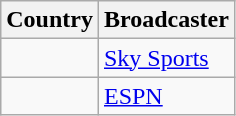<table class="wikitable">
<tr>
<th align=center>Country</th>
<th align=center>Broadcaster</th>
</tr>
<tr>
<td></td>
<td><a href='#'>Sky Sports</a></td>
</tr>
<tr>
<td></td>
<td><a href='#'>ESPN</a></td>
</tr>
</table>
